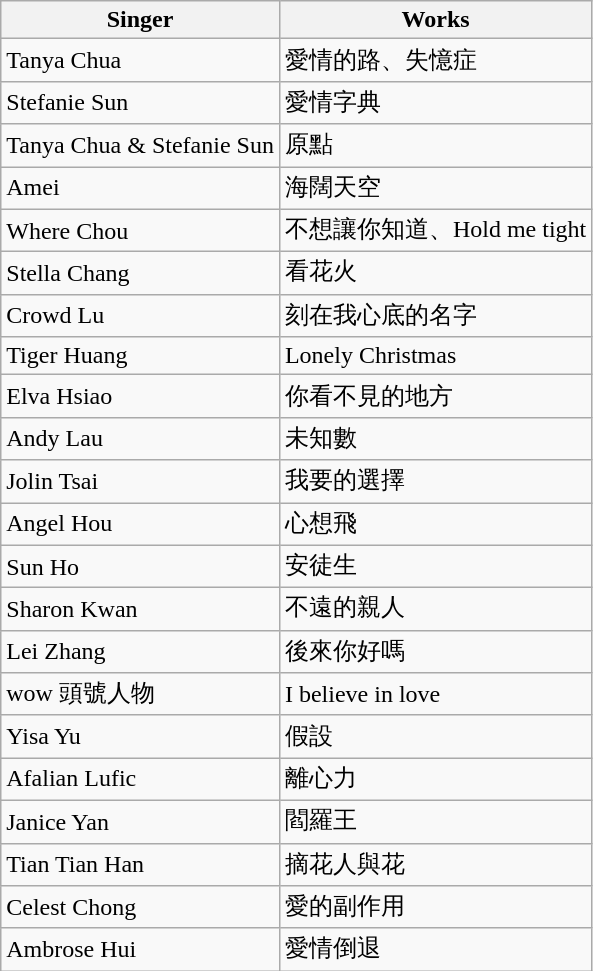<table class="wikitable">
<tr>
<th>Singer</th>
<th>Works</th>
</tr>
<tr>
<td>Tanya Chua</td>
<td>愛情的路、失憶症</td>
</tr>
<tr>
<td>Stefanie Sun</td>
<td>愛情字典</td>
</tr>
<tr>
<td>Tanya Chua & Stefanie Sun</td>
<td>原點</td>
</tr>
<tr>
<td>Amei</td>
<td>海闊天空</td>
</tr>
<tr>
<td>Where Chou</td>
<td>不想讓你知道、Hold me tight</td>
</tr>
<tr>
<td>Stella Chang</td>
<td>看花火</td>
</tr>
<tr>
<td>Crowd Lu</td>
<td>刻在我心底的名字</td>
</tr>
<tr>
<td>Tiger Huang</td>
<td>Lonely Christmas</td>
</tr>
<tr>
<td>Elva Hsiao</td>
<td>你看不見的地方</td>
</tr>
<tr>
<td>Andy Lau</td>
<td>未知數</td>
</tr>
<tr>
<td>Jolin Tsai</td>
<td>我要的選擇</td>
</tr>
<tr>
<td>Angel Hou</td>
<td>心想飛</td>
</tr>
<tr>
<td>Sun Ho</td>
<td>安徒生</td>
</tr>
<tr>
<td>Sharon Kwan</td>
<td>不遠的親人</td>
</tr>
<tr>
<td>Lei Zhang</td>
<td>後來你好嗎</td>
</tr>
<tr>
<td>wow 頭號人物</td>
<td>I believe in love</td>
</tr>
<tr>
<td>Yisa Yu</td>
<td>假設</td>
</tr>
<tr>
<td>Afalian Lufic</td>
<td>離心力</td>
</tr>
<tr>
<td>Janice Yan</td>
<td>閻羅王</td>
</tr>
<tr>
<td>Tian Tian Han</td>
<td>摘花人與花</td>
</tr>
<tr>
<td>Celest Chong</td>
<td>愛的副作用</td>
</tr>
<tr>
<td>Ambrose Hui</td>
<td>愛情倒退</td>
</tr>
</table>
